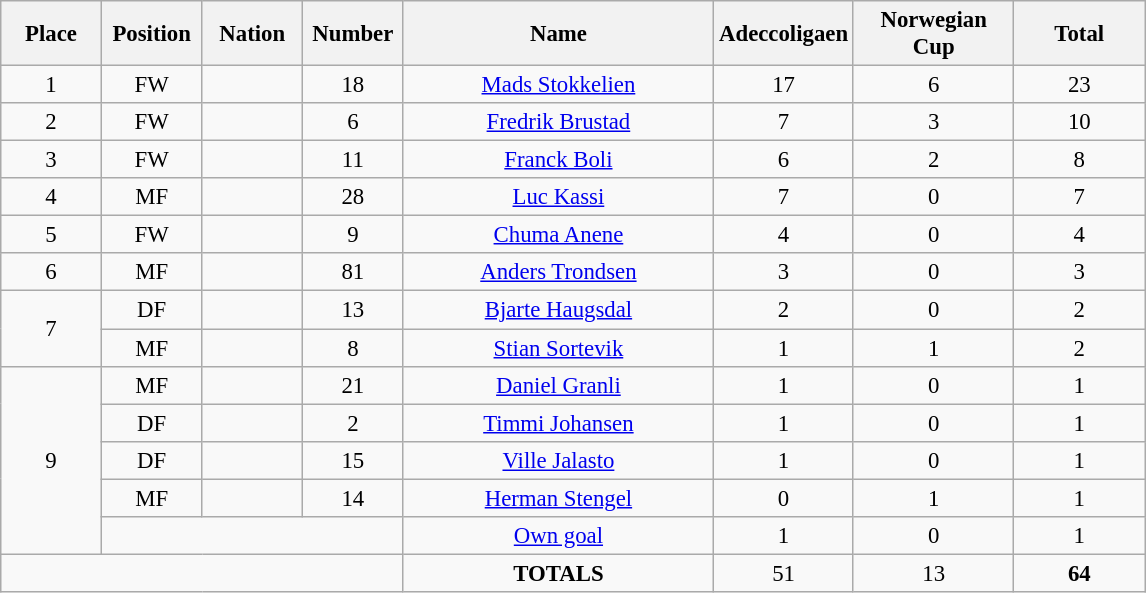<table class="wikitable" style="font-size: 95%; text-align: center;">
<tr>
<th width=60>Place</th>
<th width=60>Position</th>
<th width=60>Nation</th>
<th width=60>Number</th>
<th width=200>Name</th>
<th width=80>Adeccoligaen</th>
<th width=100>Norwegian Cup</th>
<th width=80><strong>Total</strong></th>
</tr>
<tr>
<td>1</td>
<td>FW</td>
<td></td>
<td>18</td>
<td><a href='#'>Mads Stokkelien</a></td>
<td>17</td>
<td>6</td>
<td>23</td>
</tr>
<tr>
<td>2</td>
<td>FW</td>
<td></td>
<td>6</td>
<td><a href='#'>Fredrik Brustad</a></td>
<td>7</td>
<td>3</td>
<td>10</td>
</tr>
<tr>
<td>3</td>
<td>FW</td>
<td></td>
<td>11</td>
<td><a href='#'>Franck Boli</a></td>
<td>6</td>
<td>2</td>
<td>8</td>
</tr>
<tr>
<td>4</td>
<td>MF</td>
<td></td>
<td>28</td>
<td><a href='#'>Luc Kassi</a></td>
<td>7</td>
<td>0</td>
<td>7</td>
</tr>
<tr>
<td>5</td>
<td>FW</td>
<td></td>
<td>9</td>
<td><a href='#'>Chuma Anene</a></td>
<td>4</td>
<td>0</td>
<td>4</td>
</tr>
<tr>
<td>6</td>
<td>MF</td>
<td></td>
<td>81</td>
<td><a href='#'>Anders Trondsen</a></td>
<td>3</td>
<td>0</td>
<td>3</td>
</tr>
<tr>
<td rowspan=2>7</td>
<td>DF</td>
<td></td>
<td>13</td>
<td><a href='#'>Bjarte Haugsdal</a></td>
<td>2</td>
<td>0</td>
<td>2</td>
</tr>
<tr>
<td>MF</td>
<td></td>
<td>8</td>
<td><a href='#'>Stian Sortevik</a></td>
<td>1</td>
<td>1</td>
<td>2</td>
</tr>
<tr>
<td rowspan=5>9</td>
<td>MF</td>
<td></td>
<td>21</td>
<td><a href='#'>Daniel Granli</a></td>
<td>1</td>
<td>0</td>
<td>1</td>
</tr>
<tr>
<td>DF</td>
<td></td>
<td>2</td>
<td><a href='#'>Timmi Johansen</a></td>
<td>1</td>
<td>0</td>
<td>1</td>
</tr>
<tr>
<td>DF</td>
<td></td>
<td>15</td>
<td><a href='#'>Ville Jalasto</a></td>
<td>1</td>
<td>0</td>
<td>1</td>
</tr>
<tr>
<td>MF</td>
<td></td>
<td>14</td>
<td><a href='#'>Herman Stengel</a></td>
<td>0</td>
<td>1</td>
<td>1</td>
</tr>
<tr>
<td colspan=3></td>
<td><a href='#'>Own goal</a></td>
<td>1</td>
<td>0</td>
<td>1</td>
</tr>
<tr>
<td colspan=4></td>
<td><strong>TOTALS</strong></td>
<td>51</td>
<td>13</td>
<td><strong>64</strong></td>
</tr>
</table>
